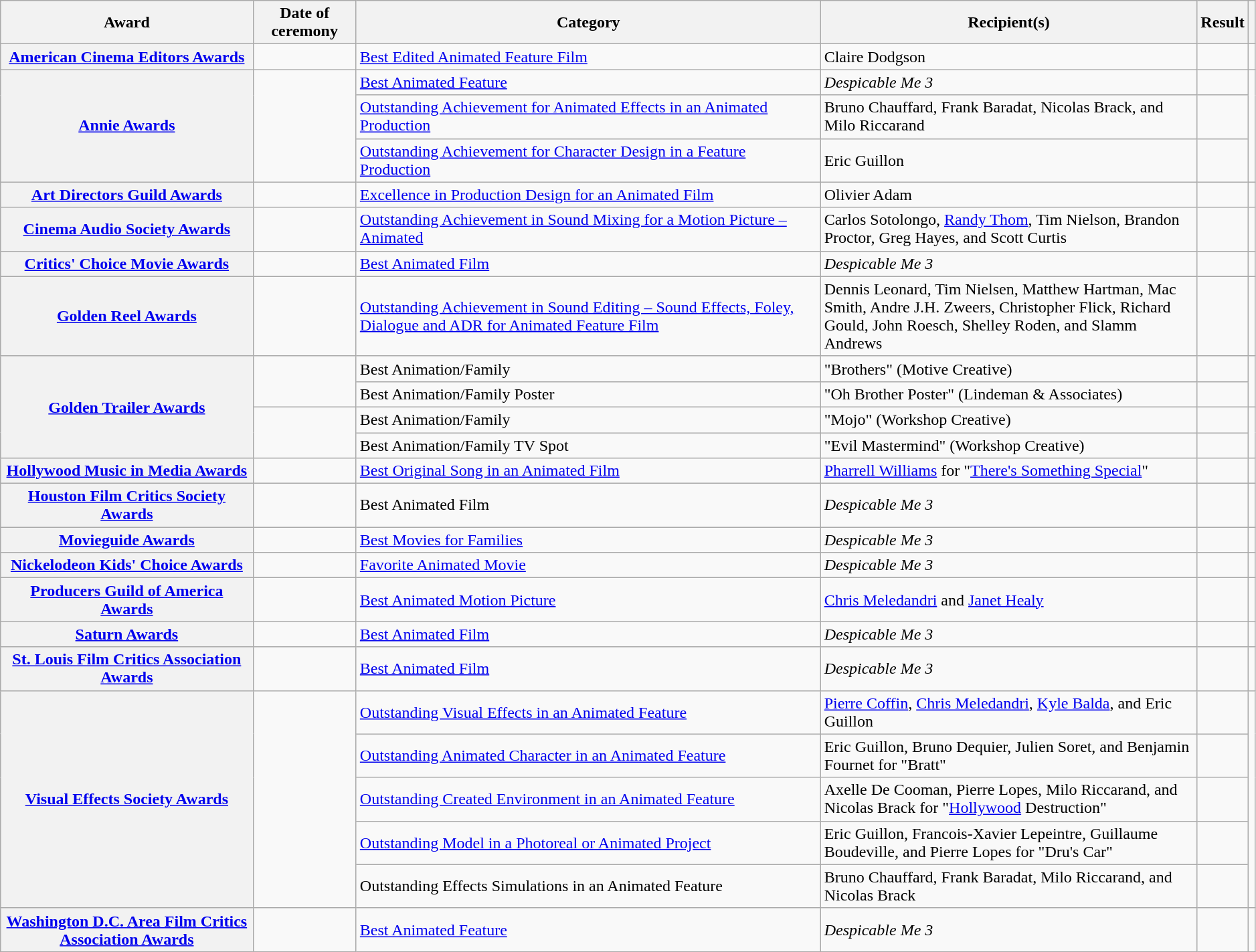<table class="wikitable sortable plainrowheaders" style="width: 99%;">
<tr>
<th scope="col">Award</th>
<th scope="col">Date of ceremony</th>
<th scope="col">Category</th>
<th scope="col" style="width:30%;">Recipient(s)</th>
<th scope="col">Result</th>
<th scope="col" class="unsortable"></th>
</tr>
<tr>
<th scope="row"><a href='#'>American Cinema Editors Awards</a></th>
<td><a href='#'></a></td>
<td><a href='#'>Best Edited Animated Feature Film</a></td>
<td data-sort-value="Dodgson, Claire">Claire Dodgson</td>
<td></td>
<td style="text-align:center;"><br></td>
</tr>
<tr>
<th scope="rowgroup" rowspan="3"><a href='#'>Annie Awards</a></th>
<td rowspan="3"><a href='#'></a></td>
<td><a href='#'>Best Animated Feature</a></td>
<td><em>Despicable Me 3</em></td>
<td></td>
<td rowspan="3" style="text-align:center;"></td>
</tr>
<tr>
<td><a href='#'>Outstanding Achievement for Animated Effects in an Animated Production</a></td>
<td data-sort-value="Chauffard, Bruno; Baradat, Frank; Brack, Nicolas; and Riccarand, Milo">Bruno Chauffard, Frank Baradat, Nicolas Brack, and Milo Riccarand</td>
<td></td>
</tr>
<tr>
<td><a href='#'>Outstanding Achievement for Character Design in a Feature Production</a></td>
<td data-sort-value="Guillon, Eric">Eric Guillon</td>
<td></td>
</tr>
<tr>
<th scope="row"><a href='#'>Art Directors Guild Awards</a></th>
<td><a href='#'></a></td>
<td><a href='#'>Excellence in Production Design for an Animated Film</a></td>
<td data-sort-value="Adam, Olivier">Olivier Adam</td>
<td></td>
<td style="text-align:center;"></td>
</tr>
<tr>
<th scope="row"><a href='#'>Cinema Audio Society Awards</a></th>
<td><a href='#'></a></td>
<td><a href='#'>Outstanding Achievement in Sound Mixing for a Motion Picture – Animated</a></td>
<td data-sort-value="Sotolongo, Carlos; Thom, Randy; Nielson, Tim; Proctor, Brandon; Hayes, Greg; and Curtis, Scott">Carlos Sotolongo, <a href='#'>Randy Thom</a>, Tim Nielson, Brandon Proctor, Greg Hayes, and Scott Curtis</td>
<td></td>
<td style="text-align:center;"></td>
</tr>
<tr>
<th scope="row"><a href='#'>Critics' Choice Movie Awards</a></th>
<td><a href='#'></a></td>
<td><a href='#'>Best Animated Film</a></td>
<td><em>Despicable Me 3</em></td>
<td></td>
<td style="text-align:center;"></td>
</tr>
<tr>
<th scope="row"><a href='#'>Golden Reel Awards</a></th>
<td></td>
<td><a href='#'>Outstanding Achievement in Sound Editing – Sound Effects, Foley, Dialogue and ADR for Animated Feature Film</a></td>
<td data-sort-value="Leonard, Dennis; Nielsen, Tim; Hartman, Matthew; Smith, Mac; Zweers, Andre J.H.; Flick, Christopher; Gould, Richard; Roesch, John; Roden, Shelley; and Andrews, Slamm">Dennis Leonard, Tim Nielsen, Matthew Hartman, Mac Smith, Andre J.H. Zweers, Christopher Flick, Richard Gould, John Roesch, Shelley Roden, and Slamm Andrews</td>
<td></td>
<td style="text-align:center;"></td>
</tr>
<tr>
<th scope="rowgroup" rowspan="4"><a href='#'>Golden Trailer Awards</a></th>
<td rowspan="2"></td>
<td>Best Animation/Family</td>
<td data-sort-value="Brothers">"Brothers" (Motive Creative)</td>
<td></td>
<td rowspan="2" style="text-align:center;"><br></td>
</tr>
<tr>
<td>Best Animation/Family Poster</td>
<td data-sort-value="Oh Brother Poster">"Oh Brother Poster" (Lindeman & Associates)</td>
<td></td>
</tr>
<tr>
<td rowspan="2"></td>
<td>Best Animation/Family</td>
<td data-sort-value="Mojo">"Mojo" (Workshop Creative)</td>
<td></td>
<td rowspan="2" style="text-align:center;"><br></td>
</tr>
<tr>
<td>Best Animation/Family TV Spot</td>
<td data-sort-value="Evil Mastermind">"Evil Mastermind" (Workshop Creative)</td>
<td></td>
</tr>
<tr>
<th scope="row"><a href='#'>Hollywood Music in Media Awards</a></th>
<td><a href='#'></a></td>
<td><a href='#'>Best Original Song in an Animated Film</a></td>
<td data-sort-value="Williams, Pharrell"><a href='#'>Pharrell Williams</a> for "<a href='#'>There's Something Special</a>"</td>
<td></td>
<td style="text-align:center;"></td>
</tr>
<tr>
<th scope="row"><a href='#'>Houston Film Critics Society Awards</a></th>
<td><a href='#'></a></td>
<td>Best Animated Film</td>
<td><em>Despicable Me 3</em></td>
<td></td>
<td style="text-align:center;"><br></td>
</tr>
<tr>
<th scope="row"><a href='#'>Movieguide Awards</a></th>
<td><a href='#'></a></td>
<td><a href='#'>Best Movies for Families</a></td>
<td><em>Despicable Me 3</em></td>
<td></td>
<td style="text-align:center;"><br></td>
</tr>
<tr>
<th scope="row"><a href='#'>Nickelodeon Kids' Choice Awards</a></th>
<td><a href='#'></a></td>
<td><a href='#'>Favorite Animated Movie</a></td>
<td><em>Despicable Me 3</em></td>
<td></td>
<td style="text-align:center;"></td>
</tr>
<tr>
<th scope="row"><a href='#'>Producers Guild of America Awards</a></th>
<td><a href='#'></a></td>
<td><a href='#'>Best Animated Motion Picture</a></td>
<td data-sort-value="Meledandri, Chris and Healy, Janet"><a href='#'>Chris Meledandri</a> and <a href='#'>Janet Healy</a></td>
<td></td>
<td style="text-align:center;"></td>
</tr>
<tr>
<th scope="row"><a href='#'>Saturn Awards</a></th>
<td><a href='#'></a></td>
<td><a href='#'>Best Animated Film</a></td>
<td><em>Despicable Me 3</em></td>
<td></td>
<td style="text-align:center;"><br></td>
</tr>
<tr>
<th scope="row"><a href='#'>St. Louis Film Critics Association Awards</a></th>
<td><a href='#'></a></td>
<td><a href='#'>Best Animated Film</a></td>
<td><em>Despicable Me 3</em></td>
<td></td>
<td style="text-align:center;"></td>
</tr>
<tr>
<th scope="rowgroup" rowspan="5"><a href='#'>Visual Effects Society Awards</a></th>
<td rowspan="5"><a href='#'></a></td>
<td><a href='#'>Outstanding Visual Effects in an Animated Feature</a></td>
<td data-sort-value="Coffin, Pierre; Meledandri, Chris; Balda, Kyle; and Guillon, Eric"><a href='#'>Pierre Coffin</a>, <a href='#'>Chris Meledandri</a>, <a href='#'>Kyle Balda</a>, and Eric Guillon</td>
<td></td>
<td rowspan="5" style="text-align:center;"></td>
</tr>
<tr>
<td><a href='#'>Outstanding Animated Character in an Animated Feature</a></td>
<td data-sort-value="Guillon, Eric; Dequier, Bruno; Soret, Julien; and Fournet, Benjamin">Eric Guillon, Bruno Dequier, Julien Soret, and Benjamin Fournet for "Bratt"</td>
<td></td>
</tr>
<tr>
<td><a href='#'>Outstanding Created Environment in an Animated Feature</a></td>
<td data-sort-value="De Cooman, Axelle; Lopes, Pierre; Riccarand, Milo; and Brack, Nicolas">Axelle De Cooman, Pierre Lopes, Milo Riccarand, and Nicolas Brack for "<a href='#'>Hollywood</a> Destruction"</td>
<td></td>
</tr>
<tr>
<td><a href='#'>Outstanding Model in a Photoreal or Animated Project</a></td>
<td data-sort-value="Guillon, Eric; Lepeintre, Francois-Xavier; Boudeville, Guillaume; and Lopes, Pierre">Eric Guillon, Francois-Xavier Lepeintre, Guillaume Boudeville, and Pierre Lopes for "Dru's Car"</td>
<td></td>
</tr>
<tr>
<td>Outstanding Effects Simulations in an Animated Feature</td>
<td data-sort-value="Chauffard, Bruno; Baradat, Frank; Riccarand, Milo; and Brack, Nicolas">Bruno Chauffard, Frank Baradat, Milo Riccarand, and Nicolas Brack</td>
<td></td>
</tr>
<tr>
<th scope="row"><a href='#'>Washington D.C. Area Film Critics Association Awards</a></th>
<td><a href='#'></a></td>
<td><a href='#'>Best Animated Feature</a></td>
<td><em>Despicable Me 3</em></td>
<td></td>
<td style="text-align:center;"></td>
</tr>
</table>
